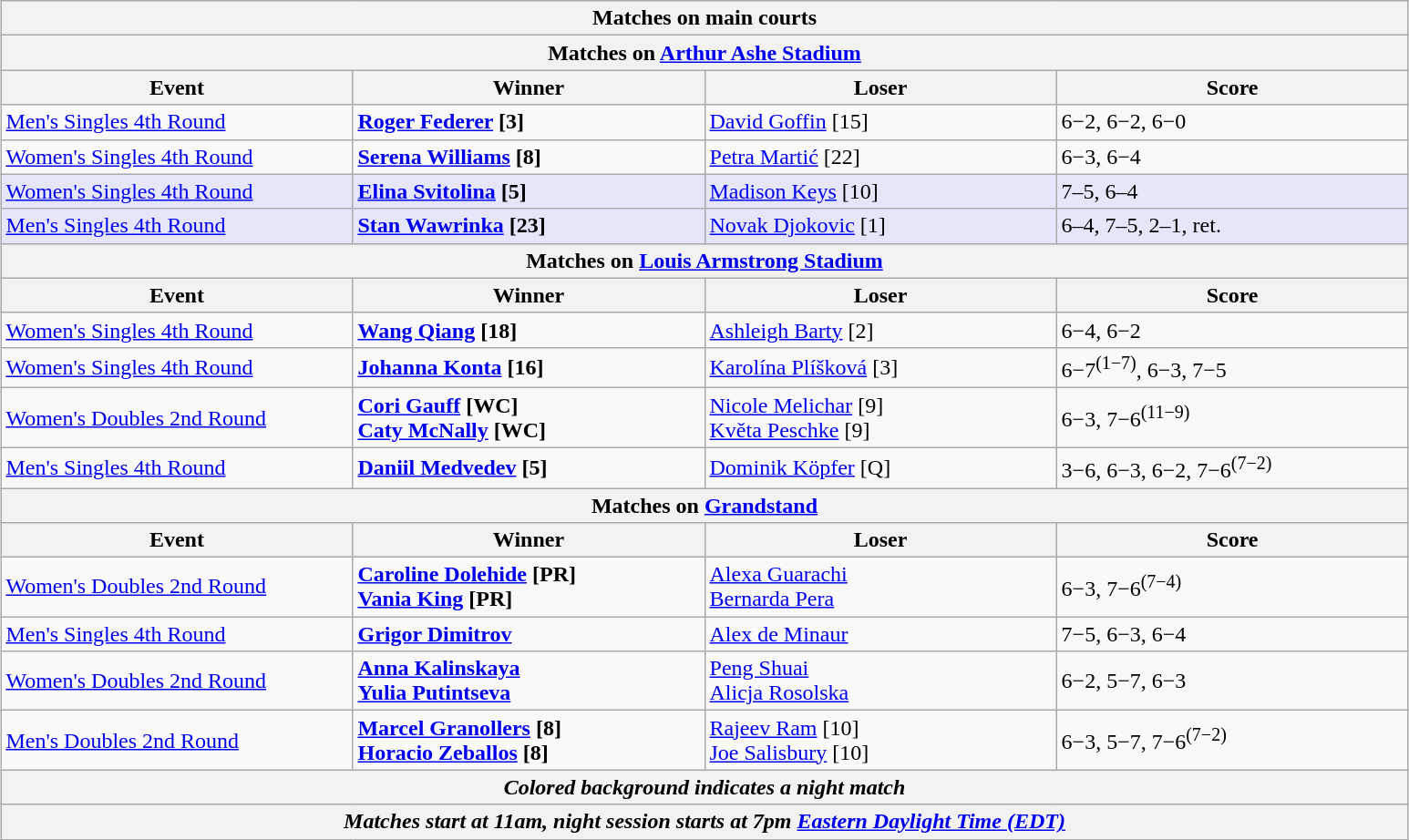<table class="wikitable" style="margin:auto;">
<tr>
<th colspan="4" style="white-space:nowrap;">Matches on main courts</th>
</tr>
<tr>
<th colspan="4"><strong>Matches on <a href='#'>Arthur Ashe Stadium</a></strong></th>
</tr>
<tr>
<th width=250>Event</th>
<th width=250>Winner</th>
<th width=250>Loser</th>
<th width=250>Score</th>
</tr>
<tr>
<td><a href='#'>Men's Singles 4th Round</a></td>
<td> <strong><a href='#'>Roger Federer</a> [3]</strong></td>
<td> <a href='#'>David Goffin</a> [15]</td>
<td>6−2, 6−2, 6−0</td>
</tr>
<tr>
<td><a href='#'>Women's Singles 4th Round</a></td>
<td> <strong><a href='#'>Serena Williams</a> [8]</strong></td>
<td> <a href='#'>Petra Martić</a> [22]</td>
<td>6−3, 6−4</td>
</tr>
<tr bgcolor=lavender>
<td><a href='#'>Women's Singles 4th Round</a></td>
<td> <strong><a href='#'>Elina Svitolina</a> [5]</strong></td>
<td> <a href='#'>Madison Keys</a> [10]</td>
<td>7–5, 6–4</td>
</tr>
<tr bgcolor="lavender">
<td><a href='#'>Men's Singles 4th Round</a></td>
<td> <strong><a href='#'>Stan Wawrinka</a> [23]</strong></td>
<td> <a href='#'>Novak Djokovic</a> [1]</td>
<td>6–4, 7–5, 2–1, ret.</td>
</tr>
<tr>
<th colspan="4"><strong>Matches on <a href='#'>Louis Armstrong Stadium</a></strong></th>
</tr>
<tr>
<th width=250>Event</th>
<th width=250>Winner</th>
<th width=250>Loser</th>
<th width=250>Score</th>
</tr>
<tr>
<td><a href='#'>Women's Singles 4th Round</a></td>
<td> <strong><a href='#'>Wang Qiang</a> [18]</strong></td>
<td> <a href='#'>Ashleigh Barty</a> [2]</td>
<td>6−4, 6−2</td>
</tr>
<tr>
<td><a href='#'>Women's Singles 4th Round</a></td>
<td> <strong><a href='#'>Johanna Konta</a> [16]</strong></td>
<td> <a href='#'>Karolína Plíšková</a> [3]</td>
<td>6−7<sup>(1−7)</sup>, 6−3, 7−5</td>
</tr>
<tr>
<td><a href='#'>Women's Doubles 2nd Round</a></td>
<td> <strong><a href='#'>Cori Gauff</a> [WC]</strong> <br>  <strong><a href='#'>Caty McNally</a> [WC]</strong></td>
<td> <a href='#'>Nicole Melichar</a> [9] <br>  <a href='#'>Květa Peschke</a> [9]</td>
<td>6−3, 7−6<sup>(11−9)</sup></td>
</tr>
<tr>
<td><a href='#'>Men's Singles 4th Round</a></td>
<td> <strong><a href='#'>Daniil Medvedev</a> [5]</strong></td>
<td> <a href='#'>Dominik Köpfer</a> [Q]</td>
<td>3−6, 6−3, 6−2, 7−6<sup>(7−2)</sup></td>
</tr>
<tr>
<th colspan="4"><strong>Matches on <a href='#'>Grandstand</a></strong></th>
</tr>
<tr>
<th width=250>Event</th>
<th width=250>Winner</th>
<th width=250>Loser</th>
<th width=250>Score</th>
</tr>
<tr>
<td><a href='#'>Women's Doubles 2nd Round</a></td>
<td> <strong><a href='#'>Caroline Dolehide</a> [PR]</strong> <br>  <strong><a href='#'>Vania King</a> [PR]</strong></td>
<td> <a href='#'>Alexa Guarachi</a> <br>  <a href='#'>Bernarda Pera</a></td>
<td>6−3, 7−6<sup>(7−4)</sup></td>
</tr>
<tr>
<td><a href='#'>Men's Singles 4th Round</a></td>
<td> <strong><a href='#'>Grigor Dimitrov</a></strong></td>
<td> <a href='#'>Alex de Minaur</a></td>
<td>7−5, 6−3, 6−4</td>
</tr>
<tr>
<td><a href='#'>Women's Doubles 2nd Round</a></td>
<td> <strong><a href='#'>Anna Kalinskaya</a></strong> <br>  <strong><a href='#'>Yulia Putintseva</a></strong></td>
<td> <a href='#'>Peng Shuai</a> <br>  <a href='#'>Alicja Rosolska</a></td>
<td>6−2, 5−7, 6−3</td>
</tr>
<tr>
<td><a href='#'>Men's Doubles 2nd Round</a></td>
<td> <strong><a href='#'>Marcel Granollers</a> [8]</strong> <br>  <strong><a href='#'>Horacio Zeballos</a> [8]</strong></td>
<td> <a href='#'>Rajeev Ram</a> [10] <br>  <a href='#'>Joe Salisbury</a> [10]</td>
<td>6−3, 5−7, 7−6<sup>(7−2)</sup></td>
</tr>
<tr>
<th colspan=4><em>Colored background indicates a night match</em></th>
</tr>
<tr>
<th colspan=4><em>Matches start at 11am, night session starts at 7pm <a href='#'>Eastern Daylight Time (EDT)</a></em></th>
</tr>
</table>
